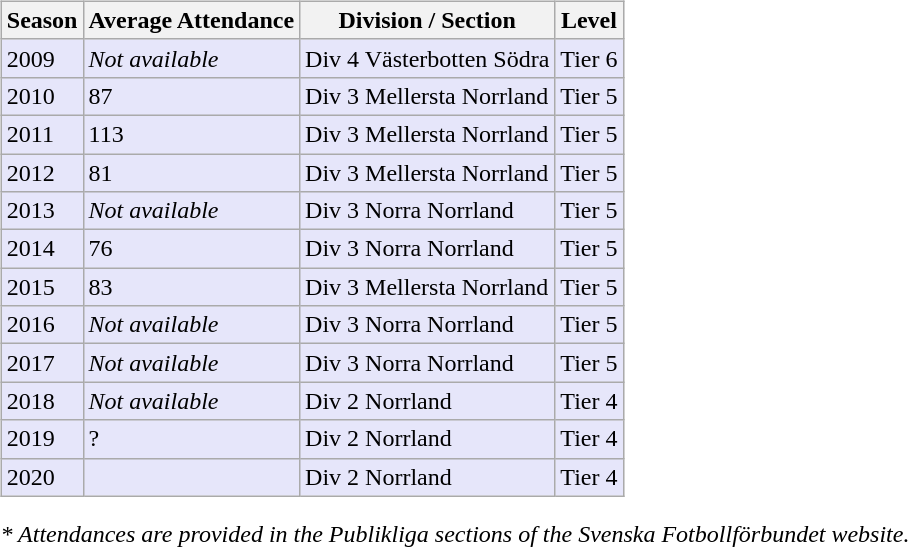<table>
<tr>
<td valign="top" width=0%><br><table class="wikitable">
<tr style="background:#f0f6fa;">
<th><strong>Season</strong></th>
<th><strong>Average Attendance</strong></th>
<th><strong>Division / Section</strong></th>
<th><strong>Level</strong></th>
</tr>
<tr>
<td style="background:#E6E6FA;">2009</td>
<td style="background:#E6E6FA;"><em>Not available</em></td>
<td style="background:#E6E6FA;">Div 4 Västerbotten Södra</td>
<td style="background:#E6E6FA;">Tier 6</td>
</tr>
<tr>
<td style="background:#E6E6FA;">2010</td>
<td style="background:#E6E6FA;">87</td>
<td style="background:#E6E6FA;">Div 3 Mellersta Norrland</td>
<td style="background:#E6E6FA;">Tier 5</td>
</tr>
<tr>
<td style="background:#E6E6FA;">2011</td>
<td style="background:#E6E6FA;">113</td>
<td style="background:#E6E6FA;">Div 3 Mellersta Norrland</td>
<td style="background:#E6E6FA;">Tier 5</td>
</tr>
<tr>
<td style="background:#E6E6FA;">2012</td>
<td style="background:#E6E6FA;">81</td>
<td style="background:#E6E6FA;">Div 3 Mellersta Norrland</td>
<td style="background:#E6E6FA;">Tier 5</td>
</tr>
<tr>
<td style="background:#E6E6FA;">2013</td>
<td style="background:#E6E6FA;"><em>Not available</em></td>
<td style="background:#E6E6FA;">Div 3 Norra Norrland</td>
<td style="background:#E6E6FA;">Tier 5</td>
</tr>
<tr>
<td style="background:#E6E6FA;">2014</td>
<td style="background:#E6E6FA;">76</td>
<td style="background:#E6E6FA;">Div 3 Norra Norrland</td>
<td style="background:#E6E6FA;">Tier 5</td>
</tr>
<tr>
<td style="background:#E6E6FA;">2015</td>
<td style="background:#E6E6FA;">83</td>
<td style="background:#E6E6FA;">Div 3 Mellersta Norrland</td>
<td style="background:#E6E6FA;">Tier 5</td>
</tr>
<tr>
<td style="background:#E6E6FA;">2016</td>
<td style="background:#E6E6FA;"><em>Not available</em></td>
<td style="background:#E6E6FA;">Div 3 Norra Norrland</td>
<td style="background:#E6E6FA;">Tier 5</td>
</tr>
<tr>
<td style="background:#E6E6FA;">2017</td>
<td style="background:#E6E6FA;"><em>Not available</em></td>
<td style="background:#E6E6FA;">Div 3 Norra Norrland</td>
<td style="background:#E6E6FA;">Tier 5</td>
</tr>
<tr>
<td style="background:#E6E6FA;">2018</td>
<td style="background:#E6E6FA;"><em>Not available</em></td>
<td style="background:#E6E6FA;">Div 2 Norrland</td>
<td style="background:#E6E6FA;">Tier 4</td>
</tr>
<tr>
<td style="background:#E6E6FA;">2019</td>
<td style="background:#E6E6FA;">?</td>
<td style="background:#E6E6FA;">Div 2 Norrland</td>
<td style="background:#E6E6FA;">Tier 4</td>
</tr>
<tr>
<td style="background:#E6E6FA;">2020</td>
<td style="background:#E6E6FA;"></td>
<td style="background:#E6E6FA;">Div 2 Norrland</td>
<td style="background:#E6E6FA;">Tier 4</td>
</tr>
</table>
<em>* Attendances are provided in the Publikliga sections of the Svenska Fotbollförbundet website.</em> </td>
</tr>
</table>
